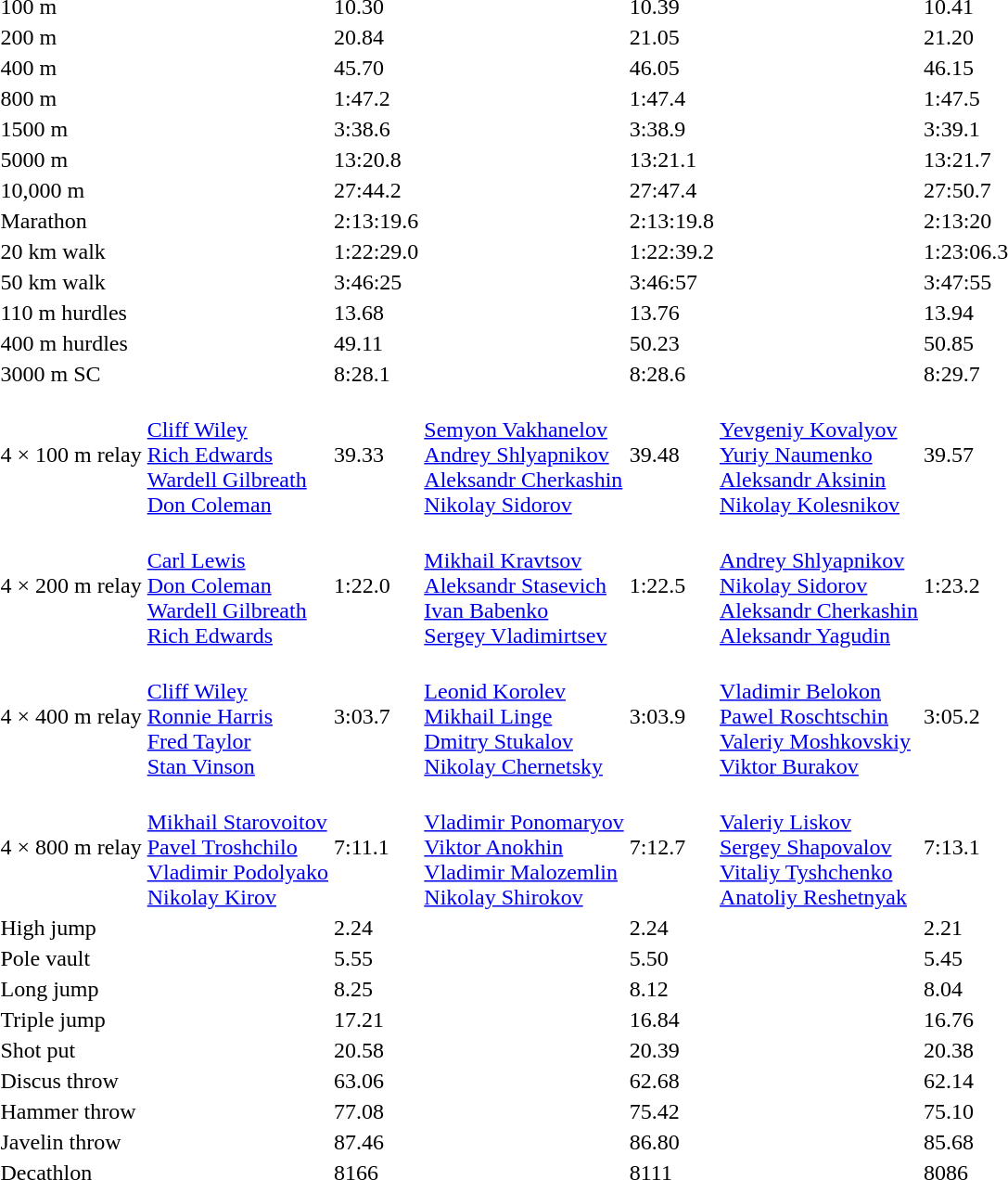<table>
<tr>
<td>100 m</td>
<td></td>
<td>10.30</td>
<td></td>
<td>10.39</td>
<td></td>
<td>10.41</td>
</tr>
<tr>
<td>200 m</td>
<td></td>
<td>20.84</td>
<td></td>
<td>21.05</td>
<td></td>
<td>21.20</td>
</tr>
<tr>
<td>400 m</td>
<td></td>
<td>45.70</td>
<td></td>
<td>46.05</td>
<td></td>
<td>46.15</td>
</tr>
<tr>
<td>800 m</td>
<td></td>
<td>1:47.2</td>
<td></td>
<td>1:47.4</td>
<td></td>
<td>1:47.5</td>
</tr>
<tr>
<td>1500 m</td>
<td></td>
<td>3:38.6</td>
<td></td>
<td>3:38.9</td>
<td></td>
<td>3:39.1</td>
</tr>
<tr>
<td>5000 m</td>
<td></td>
<td>13:20.8</td>
<td></td>
<td>13:21.1</td>
<td></td>
<td>13:21.7</td>
</tr>
<tr>
<td>10,000 m</td>
<td></td>
<td>27:44.2</td>
<td></td>
<td>27:47.4</td>
<td></td>
<td>27:50.7</td>
</tr>
<tr>
<td>Marathon</td>
<td></td>
<td>2:13:19.6</td>
<td></td>
<td>2:13:19.8</td>
<td></td>
<td>2:13:20</td>
</tr>
<tr>
<td>20 km walk</td>
<td></td>
<td>1:22:29.0</td>
<td></td>
<td>1:22:39.2</td>
<td></td>
<td>1:23:06.3</td>
</tr>
<tr>
<td>50 km walk</td>
<td></td>
<td>3:46:25</td>
<td></td>
<td>3:46:57</td>
<td></td>
<td>3:47:55</td>
</tr>
<tr>
<td>110 m hurdles</td>
<td></td>
<td>13.68</td>
<td></td>
<td>13.76</td>
<td></td>
<td>13.94</td>
</tr>
<tr>
<td>400 m hurdles</td>
<td></td>
<td>49.11</td>
<td></td>
<td>50.23</td>
<td></td>
<td>50.85</td>
</tr>
<tr>
<td>3000 m SC</td>
<td></td>
<td>8:28.1</td>
<td></td>
<td>8:28.6</td>
<td></td>
<td>8:29.7</td>
</tr>
<tr>
<td>4 × 100 m relay</td>
<td><br><a href='#'>Cliff Wiley</a><br><a href='#'>Rich Edwards</a><br><a href='#'>Wardell Gilbreath</a><br><a href='#'>Don Coleman</a></td>
<td>39.33</td>
<td><br><a href='#'>Semyon Vakhanelov</a><br><a href='#'>Andrey Shlyapnikov</a><br><a href='#'>Aleksandr Cherkashin</a><br><a href='#'>Nikolay Sidorov</a></td>
<td>39.48</td>
<td><br><a href='#'>Yevgeniy Kovalyov</a><br><a href='#'>Yuriy Naumenko</a><br><a href='#'>Aleksandr Aksinin</a><br><a href='#'>Nikolay Kolesnikov</a></td>
<td>39.57</td>
</tr>
<tr>
<td>4 × 200 m relay</td>
<td><br><a href='#'>Carl Lewis</a><br><a href='#'>Don Coleman</a><br><a href='#'>Wardell Gilbreath</a><br><a href='#'>Rich Edwards</a></td>
<td>1:22.0</td>
<td><br><a href='#'>Mikhail Kravtsov</a><br><a href='#'>Aleksandr Stasevich</a><br><a href='#'>Ivan Babenko</a><br><a href='#'>Sergey Vladimirtsev</a></td>
<td>1:22.5</td>
<td><br><a href='#'>Andrey Shlyapnikov</a><br><a href='#'>Nikolay Sidorov</a><br><a href='#'>Aleksandr Cherkashin</a><br><a href='#'>Aleksandr Yagudin</a></td>
<td>1:23.2</td>
</tr>
<tr>
<td>4 × 400 m relay</td>
<td><br><a href='#'>Cliff Wiley</a><br><a href='#'>Ronnie Harris</a><br><a href='#'>Fred Taylor</a><br><a href='#'>Stan Vinson</a></td>
<td>3:03.7</td>
<td><br><a href='#'>Leonid Korolev</a><br><a href='#'>Mikhail Linge</a><br><a href='#'>Dmitry Stukalov</a><br><a href='#'>Nikolay Chernetsky</a></td>
<td>3:03.9</td>
<td><br><a href='#'>Vladimir Belokon</a><br><a href='#'>Pawel Roschtschin</a><br><a href='#'>Valeriy Moshkovskiy</a><br><a href='#'>Viktor Burakov</a></td>
<td>3:05.2</td>
</tr>
<tr>
<td>4 × 800 m relay</td>
<td><br><a href='#'>Mikhail Starovoitov</a><br><a href='#'>Pavel Troshchilo</a><br><a href='#'>Vladimir Podolyako</a><br><a href='#'>Nikolay Kirov</a></td>
<td>7:11.1</td>
<td><br><a href='#'>Vladimir Ponomaryov</a><br><a href='#'>Viktor Anokhin</a><br><a href='#'>Vladimir Malozemlin</a><br><a href='#'>Nikolay Shirokov</a></td>
<td>7:12.7</td>
<td><br><a href='#'>Valeriy Liskov</a><br><a href='#'>Sergey Shapovalov</a><br><a href='#'>Vitaliy Tyshchenko</a><br><a href='#'>Anatoliy Reshetnyak</a></td>
<td>7:13.1</td>
</tr>
<tr>
<td>High jump</td>
<td></td>
<td>2.24</td>
<td></td>
<td>2.24</td>
<td></td>
<td>2.21</td>
</tr>
<tr>
<td>Pole vault</td>
<td></td>
<td>5.55</td>
<td></td>
<td>5.50</td>
<td></td>
<td>5.45</td>
</tr>
<tr>
<td>Long jump</td>
<td></td>
<td>8.25</td>
<td></td>
<td>8.12</td>
<td></td>
<td>8.04</td>
</tr>
<tr>
<td>Triple jump</td>
<td></td>
<td>17.21</td>
<td></td>
<td>16.84</td>
<td></td>
<td>16.76</td>
</tr>
<tr>
<td>Shot put</td>
<td></td>
<td>20.58</td>
<td></td>
<td>20.39</td>
<td></td>
<td>20.38</td>
</tr>
<tr>
<td>Discus throw</td>
<td></td>
<td>63.06</td>
<td></td>
<td>62.68</td>
<td></td>
<td>62.14</td>
</tr>
<tr>
<td>Hammer throw</td>
<td></td>
<td>77.08</td>
<td></td>
<td>75.42</td>
<td></td>
<td>75.10</td>
</tr>
<tr>
<td>Javelin throw</td>
<td></td>
<td>87.46</td>
<td></td>
<td>86.80</td>
<td></td>
<td>85.68</td>
</tr>
<tr>
<td>Decathlon</td>
<td></td>
<td>8166</td>
<td></td>
<td>8111</td>
<td></td>
<td>8086</td>
</tr>
</table>
